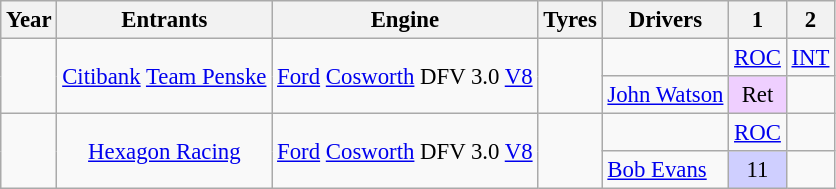<table class="wikitable" style="text-align:center; font-size:95%">
<tr>
<th>Year</th>
<th>Entrants</th>
<th>Engine</th>
<th>Tyres</th>
<th>Drivers</th>
<th>1</th>
<th>2</th>
</tr>
<tr>
<td rowspan="2"></td>
<td rowspan="2"><a href='#'>Citibank</a> <a href='#'>Team Penske</a></td>
<td rowspan="2"><a href='#'>Ford</a> <a href='#'>Cosworth</a> DFV 3.0 <a href='#'>V8</a></td>
<td rowspan="2"></td>
<td></td>
<td><a href='#'>ROC</a></td>
<td><a href='#'>INT</a></td>
</tr>
<tr>
<td align="left"><a href='#'>John Watson</a></td>
<td style="background:#efcfff; text-align:center;">Ret</td>
<td></td>
</tr>
<tr>
<td rowspan="2"></td>
<td rowspan="2"><a href='#'>Hexagon Racing</a></td>
<td rowspan="2"><a href='#'>Ford</a> <a href='#'>Cosworth</a> DFV 3.0 <a href='#'>V8</a></td>
<td rowspan="2"></td>
<td></td>
<td><a href='#'>ROC</a></td>
<td></td>
</tr>
<tr>
<td align="left"><a href='#'>Bob Evans</a></td>
<td style="background:#cfcfff; text-align:center;">11</td>
<td></td>
</tr>
</table>
